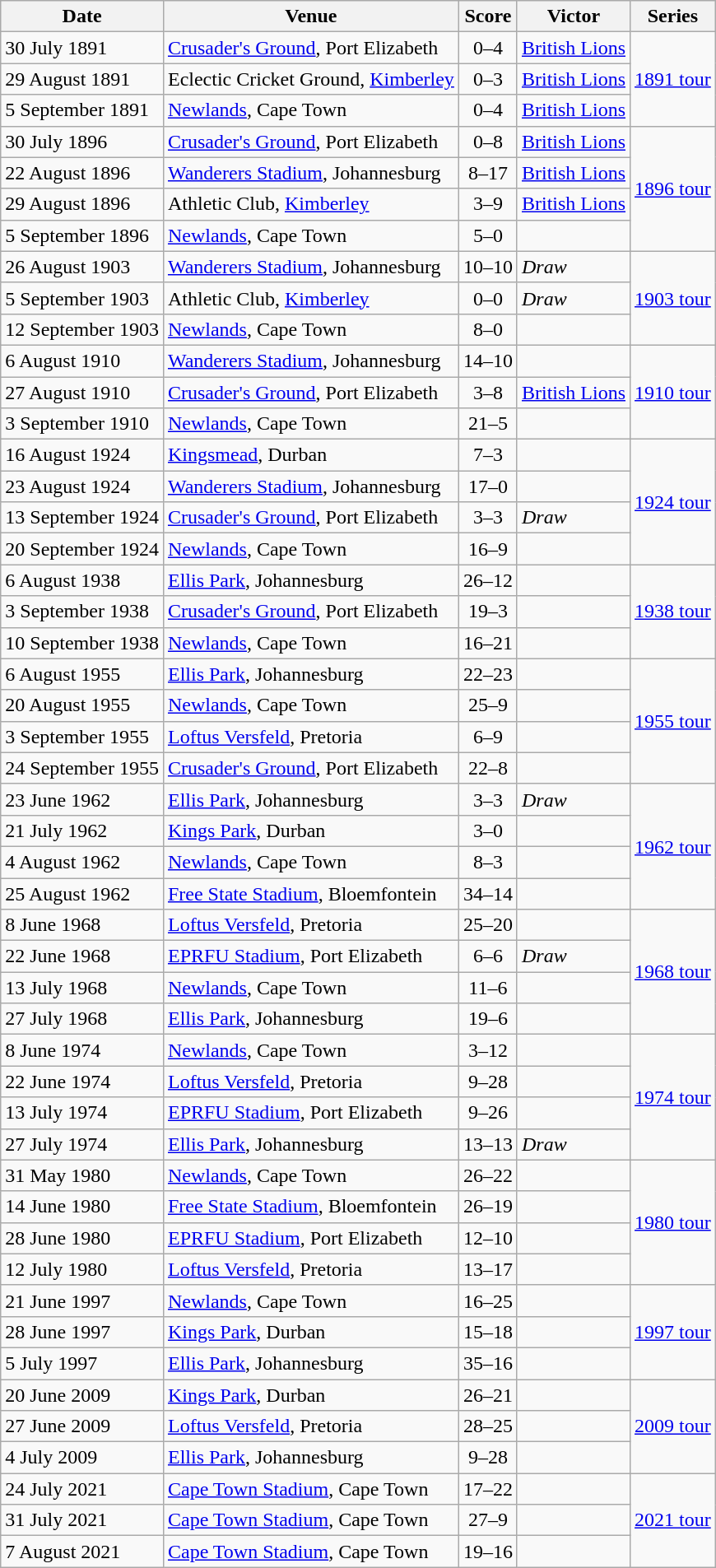<table class="wikitable">
<tr>
<th>Date</th>
<th>Venue</th>
<th>Score</th>
<th>Victor</th>
<th>Series</th>
</tr>
<tr>
<td>30 July 1891</td>
<td><a href='#'>Crusader's Ground</a>, Port Elizabeth</td>
<td style="text-align:center">0–4</td>
<td> <a href='#'>British Lions</a></td>
<td rowspan="3"><a href='#'>1891 tour</a></td>
</tr>
<tr>
<td>29 August 1891</td>
<td>Eclectic Cricket Ground, <a href='#'>Kimberley</a></td>
<td style="text-align:center">0–3</td>
<td> <a href='#'>British Lions</a></td>
</tr>
<tr>
<td>5 September 1891</td>
<td><a href='#'>Newlands</a>, Cape Town</td>
<td style="text-align:center">0–4</td>
<td> <a href='#'>British Lions</a></td>
</tr>
<tr>
<td>30 July 1896</td>
<td><a href='#'>Crusader's Ground</a>, Port Elizabeth</td>
<td style="text-align:center">0–8</td>
<td> <a href='#'>British Lions</a></td>
<td rowspan="4"><a href='#'>1896 tour</a></td>
</tr>
<tr>
<td>22 August 1896</td>
<td><a href='#'>Wanderers Stadium</a>, Johannesburg</td>
<td style="text-align:center">8–17</td>
<td> <a href='#'>British Lions</a></td>
</tr>
<tr>
<td>29 August 1896</td>
<td>Athletic Club, <a href='#'>Kimberley</a></td>
<td style="text-align:center">3–9</td>
<td> <a href='#'>British Lions</a></td>
</tr>
<tr>
<td>5 September 1896</td>
<td><a href='#'>Newlands</a>, Cape Town</td>
<td style="text-align:center">5–0</td>
<td></td>
</tr>
<tr>
<td>26 August 1903</td>
<td><a href='#'>Wanderers Stadium</a>, Johannesburg</td>
<td style="text-align:center">10–10</td>
<td><em>Draw</em></td>
<td rowspan="3"><a href='#'>1903 tour</a></td>
</tr>
<tr>
<td>5 September 1903</td>
<td>Athletic Club, <a href='#'>Kimberley</a></td>
<td style="text-align:center">0–0</td>
<td><em>Draw</em></td>
</tr>
<tr>
<td>12 September 1903</td>
<td><a href='#'>Newlands</a>, Cape Town</td>
<td style="text-align:center">8–0</td>
<td></td>
</tr>
<tr>
<td>6 August 1910</td>
<td><a href='#'>Wanderers Stadium</a>, Johannesburg</td>
<td style="text-align:center">14–10</td>
<td></td>
<td rowspan="3"><a href='#'>1910 tour</a></td>
</tr>
<tr>
<td>27 August 1910</td>
<td><a href='#'>Crusader's Ground</a>, Port Elizabeth</td>
<td style="text-align:center">3–8</td>
<td> <a href='#'>British Lions</a></td>
</tr>
<tr>
<td>3 September 1910</td>
<td><a href='#'>Newlands</a>, Cape Town</td>
<td style="text-align:center">21–5</td>
<td></td>
</tr>
<tr>
<td>16 August 1924</td>
<td><a href='#'>Kingsmead</a>, Durban</td>
<td style="text-align:center">7–3</td>
<td></td>
<td rowspan="4"><a href='#'>1924 tour</a></td>
</tr>
<tr>
<td>23 August 1924</td>
<td><a href='#'>Wanderers Stadium</a>, Johannesburg</td>
<td style="text-align:center">17–0</td>
<td></td>
</tr>
<tr>
<td>13 September 1924</td>
<td><a href='#'>Crusader's Ground</a>, Port Elizabeth</td>
<td style="text-align:center">3–3</td>
<td><em>Draw</em></td>
</tr>
<tr>
<td>20 September 1924</td>
<td><a href='#'>Newlands</a>, Cape Town</td>
<td style="text-align:center">16–9</td>
<td></td>
</tr>
<tr>
<td>6 August 1938</td>
<td><a href='#'>Ellis Park</a>, Johannesburg</td>
<td style="text-align:center">26–12</td>
<td></td>
<td rowspan="3"><a href='#'>1938 tour</a></td>
</tr>
<tr>
<td>3 September 1938</td>
<td><a href='#'>Crusader's Ground</a>, Port Elizabeth</td>
<td style="text-align:center">19–3</td>
<td></td>
</tr>
<tr>
<td>10 September 1938</td>
<td><a href='#'>Newlands</a>, Cape Town</td>
<td style="text-align:center">16–21</td>
<td></td>
</tr>
<tr>
<td>6 August 1955</td>
<td><a href='#'>Ellis Park</a>, Johannesburg</td>
<td style="text-align:center">22–23</td>
<td></td>
<td rowspan="4"><a href='#'>1955 tour</a></td>
</tr>
<tr>
<td>20 August 1955</td>
<td><a href='#'>Newlands</a>, Cape Town</td>
<td style="text-align:center">25–9</td>
<td></td>
</tr>
<tr>
<td>3 September 1955</td>
<td><a href='#'>Loftus Versfeld</a>, Pretoria</td>
<td style="text-align:center">6–9</td>
<td></td>
</tr>
<tr>
<td>24 September 1955</td>
<td><a href='#'>Crusader's Ground</a>, Port Elizabeth</td>
<td style="text-align:center">22–8</td>
<td></td>
</tr>
<tr>
<td>23 June 1962</td>
<td><a href='#'>Ellis Park</a>, Johannesburg</td>
<td style="text-align:center">3–3</td>
<td><em>Draw</em></td>
<td rowspan="4"><a href='#'>1962 tour</a></td>
</tr>
<tr>
<td>21 July 1962</td>
<td><a href='#'>Kings Park</a>, Durban</td>
<td style="text-align:center">3–0</td>
<td></td>
</tr>
<tr>
<td>4 August 1962</td>
<td><a href='#'>Newlands</a>, Cape Town</td>
<td style="text-align:center">8–3</td>
<td></td>
</tr>
<tr>
<td>25 August 1962</td>
<td><a href='#'>Free State Stadium</a>, Bloemfontein</td>
<td style="text-align:center">34–14</td>
<td></td>
</tr>
<tr>
<td>8 June 1968</td>
<td><a href='#'>Loftus Versfeld</a>, Pretoria</td>
<td style="text-align:center">25–20</td>
<td></td>
<td rowspan="4"><a href='#'>1968 tour</a></td>
</tr>
<tr>
<td>22 June 1968</td>
<td><a href='#'>EPRFU Stadium</a>, Port Elizabeth</td>
<td style="text-align:center">6–6</td>
<td><em>Draw</em></td>
</tr>
<tr>
<td>13 July 1968</td>
<td><a href='#'>Newlands</a>, Cape Town</td>
<td style="text-align:center">11–6</td>
<td></td>
</tr>
<tr>
<td>27 July 1968</td>
<td><a href='#'>Ellis Park</a>, Johannesburg</td>
<td style="text-align:center">19–6</td>
<td></td>
</tr>
<tr>
<td>8 June 1974</td>
<td><a href='#'>Newlands</a>, Cape Town</td>
<td style="text-align:center">3–12</td>
<td></td>
<td rowspan="4"><a href='#'>1974 tour</a></td>
</tr>
<tr>
<td>22 June 1974</td>
<td><a href='#'>Loftus Versfeld</a>, Pretoria</td>
<td style="text-align:center">9–28</td>
<td></td>
</tr>
<tr>
<td>13 July 1974</td>
<td><a href='#'>EPRFU Stadium</a>, Port Elizabeth</td>
<td style="text-align:center">9–26</td>
<td></td>
</tr>
<tr>
<td>27 July 1974</td>
<td><a href='#'>Ellis Park</a>, Johannesburg</td>
<td style="text-align:center">13–13</td>
<td><em>Draw</em></td>
</tr>
<tr>
<td>31 May 1980</td>
<td><a href='#'>Newlands</a>, Cape Town</td>
<td style="text-align:center">26–22</td>
<td></td>
<td rowspan="4"><a href='#'>1980 tour</a></td>
</tr>
<tr>
<td>14 June 1980</td>
<td><a href='#'>Free State Stadium</a>, Bloemfontein</td>
<td style="text-align:center">26–19</td>
<td></td>
</tr>
<tr>
<td>28 June 1980</td>
<td><a href='#'>EPRFU Stadium</a>, Port Elizabeth</td>
<td style="text-align:center">12–10</td>
<td></td>
</tr>
<tr>
<td>12 July 1980</td>
<td><a href='#'>Loftus Versfeld</a>, Pretoria</td>
<td style="text-align:center">13–17</td>
<td></td>
</tr>
<tr>
<td>21 June 1997</td>
<td><a href='#'>Newlands</a>, Cape Town</td>
<td style="text-align:center">16–25</td>
<td></td>
<td rowspan="3"><a href='#'>1997 tour</a></td>
</tr>
<tr>
<td>28 June 1997</td>
<td><a href='#'>Kings Park</a>, Durban</td>
<td style="text-align:center">15–18</td>
<td></td>
</tr>
<tr>
<td>5 July 1997</td>
<td><a href='#'>Ellis Park</a>, Johannesburg</td>
<td style="text-align:center">35–16</td>
<td></td>
</tr>
<tr>
<td>20 June 2009</td>
<td><a href='#'>Kings Park</a>, Durban</td>
<td style="text-align:center">26–21</td>
<td></td>
<td rowspan="3"><a href='#'>2009 tour</a></td>
</tr>
<tr>
<td>27 June 2009</td>
<td><a href='#'>Loftus Versfeld</a>, Pretoria</td>
<td style="text-align:center">28–25</td>
<td></td>
</tr>
<tr>
<td>4 July 2009</td>
<td><a href='#'>Ellis Park</a>, Johannesburg</td>
<td style="text-align:center">9–28</td>
<td></td>
</tr>
<tr>
<td>24 July 2021</td>
<td><a href='#'>Cape Town Stadium</a>, Cape Town</td>
<td style="text-align:center">17–22</td>
<td></td>
<td rowspan="3"><a href='#'>2021 tour</a></td>
</tr>
<tr>
<td>31 July 2021</td>
<td><a href='#'>Cape Town Stadium</a>, Cape Town</td>
<td style="text-align:center">27–9</td>
<td></td>
</tr>
<tr>
<td>7 August 2021</td>
<td><a href='#'>Cape Town Stadium</a>, Cape Town</td>
<td style="text-align:center">19–16</td>
<td></td>
</tr>
</table>
